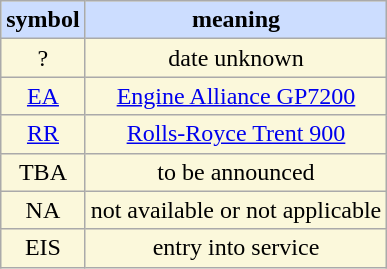<table class="wikitable" style="text-align:center; background-color:#fbf8db">
<tr>
<th style="background-color:#ccddff">symbol</th>
<th style="background-color:#ccddff">meaning</th>
</tr>
<tr>
<td>?</td>
<td>date unknown</td>
</tr>
<tr>
<td><a href='#'>EA</a></td>
<td><a href='#'>Engine Alliance GP7200</a></td>
</tr>
<tr>
<td><a href='#'>RR</a></td>
<td><a href='#'>Rolls-Royce Trent 900</a></td>
</tr>
<tr>
<td>TBA</td>
<td>to be announced</td>
</tr>
<tr>
<td>NA</td>
<td>not available or not applicable</td>
</tr>
<tr>
<td>EIS</td>
<td>entry into service</td>
</tr>
</table>
